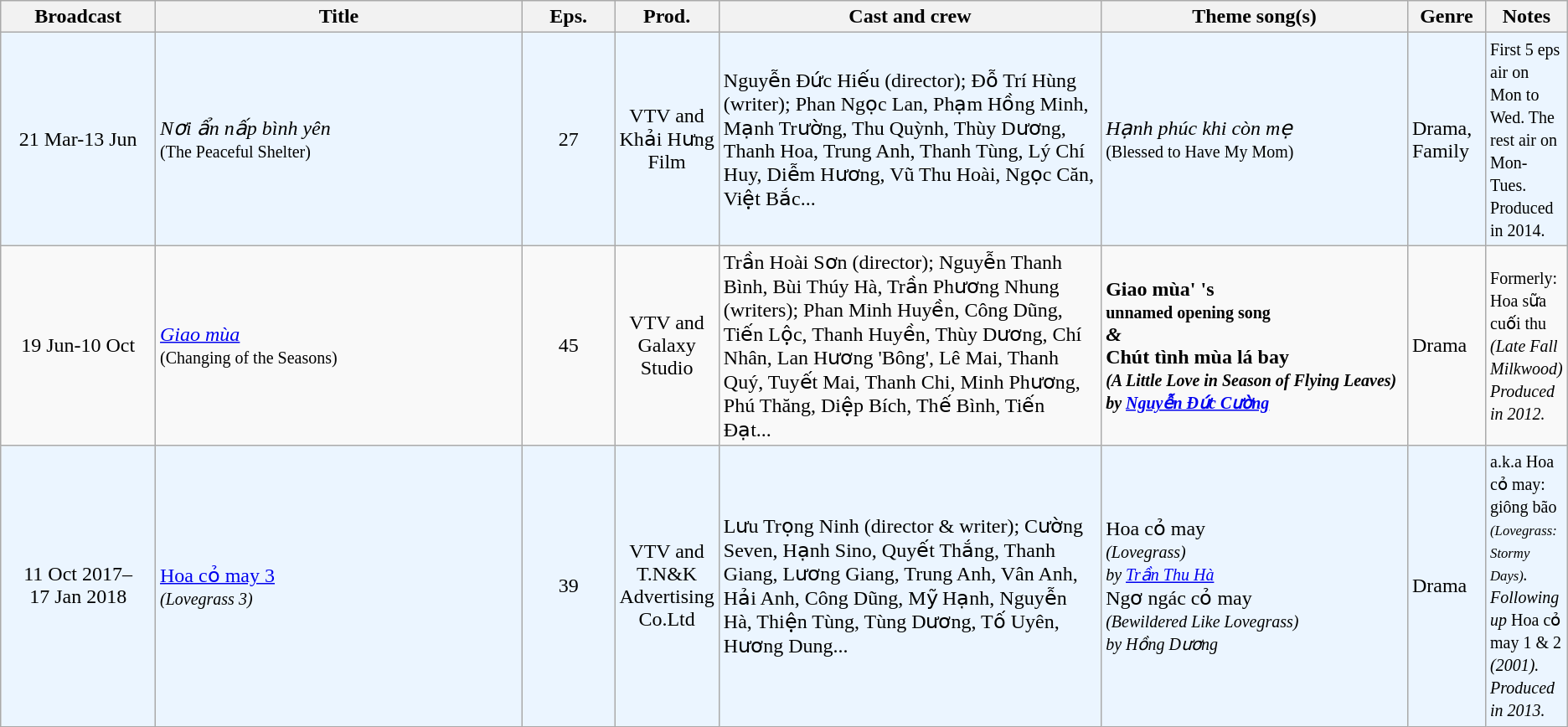<table class="wikitable sortable">
<tr>
<th style="width:10%;">Broadcast</th>
<th style="width:24%;">Title</th>
<th style="width:6%;">Eps.</th>
<th style="width:5%;">Prod.</th>
<th style="width:25%;">Cast and crew</th>
<th style="width:20%;">Theme song(s)</th>
<th style="width:5%;">Genre</th>
<th style="width:5%;">Notes</th>
</tr>
<tr ---- bgcolor="#ebf5ff">
<td style="text-align:center;">21 Mar-13 Jun <br></td>
<td><em>Nơi ẩn nấp bình yên</em> <br><small>(The Peaceful Shelter)</small></td>
<td style="text-align:center;">27</td>
<td style="text-align:center;">VTV and Khải Hưng Film</td>
<td>Nguyễn Đức Hiếu (director); Đỗ Trí Hùng (writer); Phan Ngọc Lan, Phạm Hồng Minh, Mạnh Trường, Thu Quỳnh, Thùy Dương, Thanh Hoa, Trung Anh, Thanh Tùng, Lý Chí Huy, Diễm Hương, Vũ Thu Hoài, Ngọc Căn, Việt Bắc...</td>
<td><em>Hạnh phúc khi còn mẹ</em> <br><small>(Blessed to Have My Mom)</small></td>
<td>Drama, Family</td>
<td><small>First 5 eps air on Mon to Wed. The rest air on Mon-Tues. Produced in 2014.</small></td>
</tr>
<tr>
<td style="text-align:center;">19 Jun-10 Oct <br></td>
<td><em><a href='#'>Giao mùa</a></em> <br><small>(Changing of the Seasons)</small></td>
<td style="text-align:center;">45</td>
<td style="text-align:center;">VTV and Galaxy Studio</td>
<td>Trần Hoài Sơn (director); Nguyễn Thanh Bình, Bùi Thúy Hà, Trần Phương Nhung (writers); Phan Minh Huyền, Công Dũng, Tiến Lộc, Thanh Huyền, Thùy Dương, Chí Nhân, Lan Hương 'Bông', Lê Mai, Thanh Quý, Tuyết Mai, Thanh Chi, Minh Phương, Phú Thăng, Diệp Bích, Thế Bình, Tiến Đạt...</td>
<td><strong>Giao mùa' 's <br><small>unnamed opening song</small><em> <br>&<br></em>Chút tình mùa lá bay<em><br><small>(A Little Love in Season of Flying Leaves)</small><br><small>by <a href='#'>Nguyễn Đức Cường</a></small></td>
<td>Drama</td>
<td><small>Formerly: </em>Hoa sữa cuối thu<em><br>(Late Fall Milkwood)</small><br><small>Produced in 2012.</small></td>
</tr>
<tr ---- bgcolor="#ebf5ff">
<td style="text-align:center;">11 Oct 2017–<br>17 Jan 2018<br></td>
<td></em><a href='#'>Hoa cỏ may 3</a><em> <br><small>(Lovegrass 3)</small></td>
<td style="text-align:center;">39</td>
<td style="text-align:center;">VTV and T.N&K Advertising Co.Ltd</td>
<td>Lưu Trọng Ninh (director & writer); Cường Seven, Hạnh Sino, Quyết Thắng, Thanh Giang, Lương Giang, Trung Anh, Vân Anh, Hải Anh, Công Dũng, Mỹ Hạnh, Nguyễn Hà, Thiện Tùng, Tùng Dương, Tố Uyên, Hương Dung...</td>
<td></em>Hoa cỏ may<em> <br><small>(Lovegrass)</small><br><small>by <a href='#'>Trần Thu Hà</a></small><br></em>Ngơ ngác cỏ may<em><br><small>(Bewildered Like Lovegrass)</small><br><small>by Hồng Dương</small></td>
<td>Drama</td>
<td><small>a.k.a </em>Hoa cỏ may:  giông bão<em> <small>(Lovegrass: Stormy Days)</small>. Following up </em>Hoa cỏ may 1 & 2<em> (2001). Produced in 2013.</small></td>
</tr>
</table>
